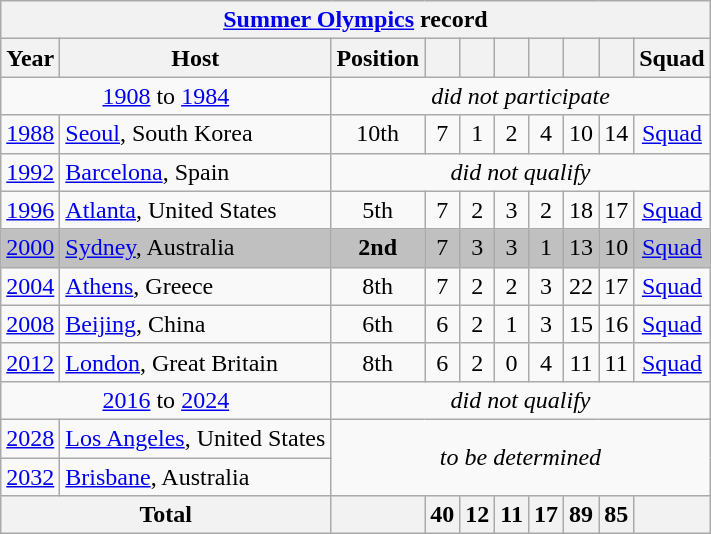<table class="wikitable" style="text-align: center;">
<tr>
<th colspan=10><a href='#'>Summer Olympics</a> record</th>
</tr>
<tr>
<th>Year</th>
<th>Host</th>
<th>Position</th>
<th></th>
<th></th>
<th></th>
<th></th>
<th></th>
<th></th>
<th>Squad</th>
</tr>
<tr>
<td colspan=2><a href='#'>1908</a> to <a href='#'>1984</a></td>
<td colspan=9><em>did not participate</em></td>
</tr>
<tr>
<td><a href='#'>1988</a></td>
<td align=left> <a href='#'>Seoul</a>, South Korea</td>
<td>10th</td>
<td>7</td>
<td>1</td>
<td>2</td>
<td>4</td>
<td>10</td>
<td>14</td>
<td><a href='#'>Squad</a></td>
</tr>
<tr>
<td><a href='#'>1992</a></td>
<td align=left> <a href='#'>Barcelona</a>, Spain</td>
<td colspan=9><em>did not qualify</em></td>
</tr>
<tr>
<td><a href='#'>1996</a></td>
<td align=left> <a href='#'>Atlanta</a>, United States</td>
<td>5th</td>
<td>7</td>
<td>2</td>
<td>3</td>
<td>2</td>
<td>18</td>
<td>17</td>
<td><a href='#'>Squad</a></td>
</tr>
<tr bgcolor=silver>
<td><a href='#'>2000</a></td>
<td align=left> <a href='#'>Sydney</a>, Australia</td>
<td><strong>2nd</strong></td>
<td>7</td>
<td>3</td>
<td>3</td>
<td>1</td>
<td>13</td>
<td>10</td>
<td><a href='#'>Squad</a></td>
</tr>
<tr>
<td><a href='#'>2004</a></td>
<td align=left> <a href='#'>Athens</a>, Greece</td>
<td>8th</td>
<td>7</td>
<td>2</td>
<td>2</td>
<td>3</td>
<td>22</td>
<td>17</td>
<td><a href='#'>Squad</a></td>
</tr>
<tr>
<td><a href='#'>2008</a></td>
<td align=left> <a href='#'>Beijing</a>, China</td>
<td>6th</td>
<td>6</td>
<td>2</td>
<td>1</td>
<td>3</td>
<td>15</td>
<td>16</td>
<td><a href='#'>Squad</a></td>
</tr>
<tr>
<td><a href='#'>2012</a></td>
<td align=left> <a href='#'>London</a>, Great Britain</td>
<td>8th</td>
<td>6</td>
<td>2</td>
<td>0</td>
<td>4</td>
<td>11</td>
<td>11</td>
<td><a href='#'>Squad</a></td>
</tr>
<tr>
<td colspan=2><a href='#'>2016</a> to <a href='#'>2024</a></td>
<td colspan=9><em>did not qualify</em></td>
</tr>
<tr>
<td><a href='#'>2028</a></td>
<td align=left> <a href='#'>Los Angeles</a>, United States</td>
<td colspan=8 rowspan=2><em>to be determined</em></td>
</tr>
<tr>
<td><a href='#'>2032</a></td>
<td align=left> <a href='#'>Brisbane</a>, Australia</td>
</tr>
<tr>
<th colspan=2>Total</th>
<th></th>
<th>40</th>
<th>12</th>
<th>11</th>
<th>17</th>
<th>89</th>
<th>85</th>
<th></th>
</tr>
</table>
